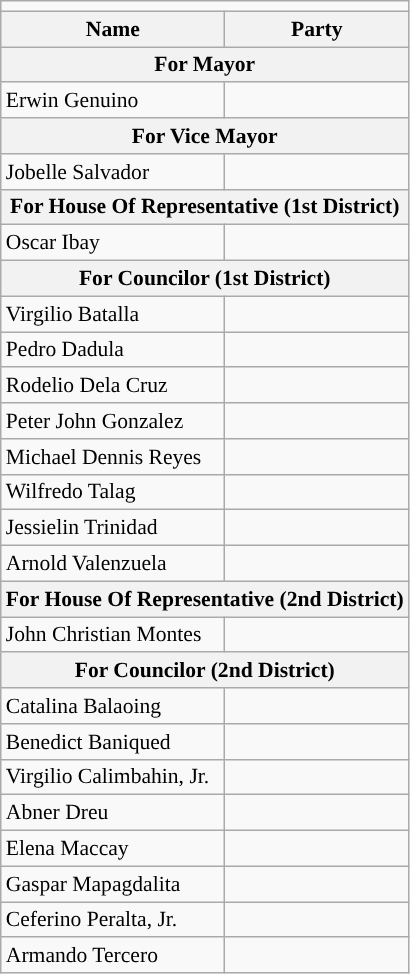<table class=wikitable style="font-size:90%">
<tr>
<td colspan="4"></td>
</tr>
<tr>
<th !width=150px>Name</th>
<th colspan=2 width=110px>Party</th>
</tr>
<tr>
<th colspan="4">For Mayor</th>
</tr>
<tr>
<td>Erwin Genuino</td>
<td></td>
</tr>
<tr>
<th colspan="4">For Vice Mayor</th>
</tr>
<tr>
<td>Jobelle Salvador</td>
<td></td>
</tr>
<tr>
<th colspan="4">For House Of Representative (1st District)</th>
</tr>
<tr>
<td>Oscar Ibay</td>
<td></td>
</tr>
<tr>
<th colspan="4">For Councilor (1st District)</th>
</tr>
<tr>
<td>Virgilio Batalla</td>
<td></td>
</tr>
<tr>
<td>Pedro Dadula</td>
<td></td>
</tr>
<tr>
<td>Rodelio Dela Cruz</td>
<td></td>
</tr>
<tr>
<td>Peter John Gonzalez</td>
<td></td>
</tr>
<tr>
<td>Michael Dennis Reyes</td>
<td></td>
</tr>
<tr>
<td>Wilfredo Talag</td>
<td></td>
</tr>
<tr>
<td>Jessielin Trinidad</td>
<td></td>
</tr>
<tr>
<td>Arnold Valenzuela</td>
<td></td>
</tr>
<tr>
<th colspan="4">For House Of Representative (2nd District)</th>
</tr>
<tr>
<td>John Christian Montes</td>
<td></td>
</tr>
<tr>
<th colspan="4">For Councilor (2nd District)</th>
</tr>
<tr>
<td>Catalina Balaoing</td>
<td></td>
</tr>
<tr>
<td>Benedict Baniqued</td>
<td></td>
</tr>
<tr>
<td>Virgilio Calimbahin, Jr.</td>
<td></td>
</tr>
<tr>
<td>Abner Dreu</td>
<td></td>
</tr>
<tr>
<td>Elena Maccay</td>
<td></td>
</tr>
<tr>
<td>Gaspar Mapagdalita</td>
<td></td>
</tr>
<tr>
<td>Ceferino Peralta, Jr.</td>
<td></td>
</tr>
<tr>
<td>Armando Tercero</td>
<td></td>
</tr>
</table>
